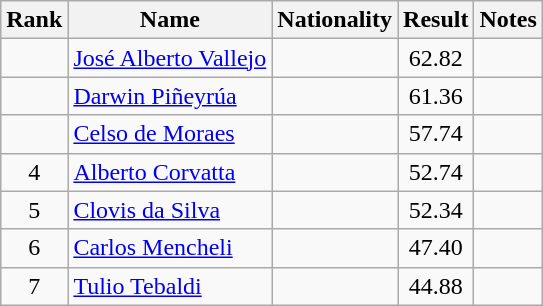<table class="wikitable sortable" style="text-align:center">
<tr>
<th>Rank</th>
<th>Name</th>
<th>Nationality</th>
<th>Result</th>
<th>Notes</th>
</tr>
<tr>
<td></td>
<td align=left><a href='#'>José Alberto Vallejo</a></td>
<td align=left></td>
<td>62.82</td>
<td></td>
</tr>
<tr>
<td></td>
<td align=left><a href='#'>Darwin Piñeyrúa</a></td>
<td align=left></td>
<td>61.36</td>
<td></td>
</tr>
<tr>
<td></td>
<td align=left><a href='#'>Celso de Moraes</a></td>
<td align=left></td>
<td>57.74</td>
<td></td>
</tr>
<tr>
<td>4</td>
<td align=left><a href='#'>Alberto Corvatta</a></td>
<td align=left></td>
<td>52.74</td>
<td></td>
</tr>
<tr>
<td>5</td>
<td align=left><a href='#'>Clovis da Silva</a></td>
<td align=left></td>
<td>52.34</td>
<td></td>
</tr>
<tr>
<td>6</td>
<td align=left><a href='#'>Carlos Mencheli</a></td>
<td align=left></td>
<td>47.40</td>
<td></td>
</tr>
<tr>
<td>7</td>
<td align=left><a href='#'>Tulio Tebaldi</a></td>
<td align=left></td>
<td>44.88</td>
<td></td>
</tr>
</table>
